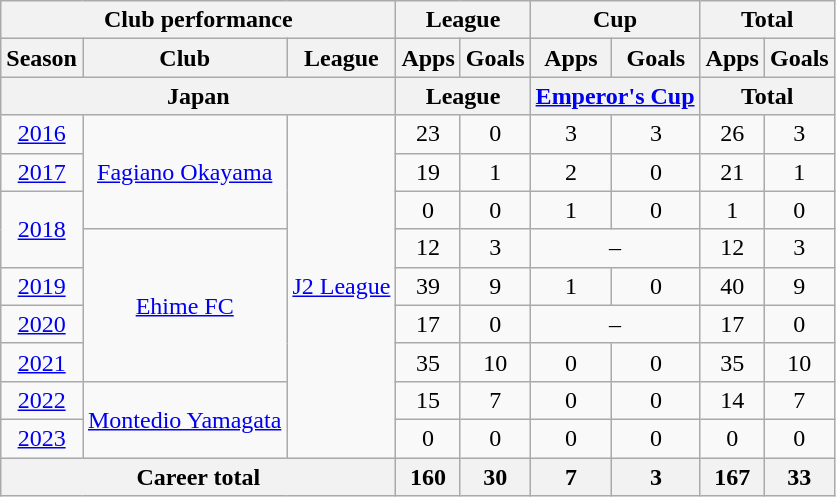<table class="wikitable" style="text-align:center">
<tr>
<th colspan=3>Club performance</th>
<th colspan=2>League</th>
<th colspan=2>Cup</th>
<th colspan=2>Total</th>
</tr>
<tr>
<th>Season</th>
<th>Club</th>
<th>League</th>
<th>Apps</th>
<th>Goals</th>
<th>Apps</th>
<th>Goals</th>
<th>Apps</th>
<th>Goals</th>
</tr>
<tr>
<th colspan=3>Japan</th>
<th colspan=2>League</th>
<th colspan=2><a href='#'>Emperor's Cup</a></th>
<th colspan=2>Total</th>
</tr>
<tr>
<td><a href='#'>2016</a></td>
<td rowspan="3"><a href='#'>Fagiano Okayama</a></td>
<td rowspan="9"><a href='#'>J2 League</a></td>
<td>23</td>
<td>0</td>
<td>3</td>
<td>3</td>
<td>26</td>
<td>3</td>
</tr>
<tr>
<td><a href='#'>2017</a></td>
<td>19</td>
<td>1</td>
<td>2</td>
<td>0</td>
<td>21</td>
<td>1</td>
</tr>
<tr>
<td rowspan="2"><a href='#'>2018</a></td>
<td>0</td>
<td>0</td>
<td>1</td>
<td>0</td>
<td>1</td>
<td>0</td>
</tr>
<tr>
<td rowspan="4"><a href='#'>Ehime FC</a></td>
<td>12</td>
<td>3</td>
<td colspan="2">–</td>
<td>12</td>
<td>3</td>
</tr>
<tr>
<td><a href='#'>2019</a></td>
<td>39</td>
<td>9</td>
<td>1</td>
<td>0</td>
<td>40</td>
<td>9</td>
</tr>
<tr>
<td><a href='#'>2020</a></td>
<td>17</td>
<td>0</td>
<td colspan="2">–</td>
<td>17</td>
<td>0</td>
</tr>
<tr>
<td><a href='#'>2021</a></td>
<td>35</td>
<td>10</td>
<td>0</td>
<td>0</td>
<td>35</td>
<td>10</td>
</tr>
<tr>
<td><a href='#'>2022</a></td>
<td rowspan="2"><a href='#'>Montedio Yamagata</a></td>
<td>15</td>
<td>7</td>
<td>0</td>
<td>0</td>
<td>14</td>
<td>7</td>
</tr>
<tr>
<td><a href='#'>2023</a></td>
<td>0</td>
<td>0</td>
<td>0</td>
<td>0</td>
<td>0</td>
<td>0</td>
</tr>
<tr>
<th colspan="3">Career total</th>
<th>160</th>
<th>30</th>
<th>7</th>
<th>3</th>
<th>167</th>
<th>33</th>
</tr>
</table>
